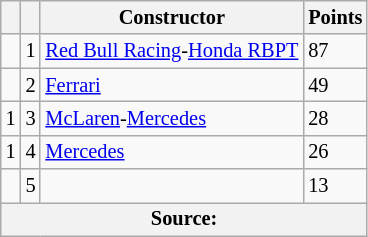<table class="wikitable" style="font-size: 85%;">
<tr>
<th scope="col"></th>
<th scope="col"></th>
<th scope="col">Constructor</th>
<th scope="col">Points</th>
</tr>
<tr>
<td align="left"></td>
<td align="center">1</td>
<td> <a href='#'>Red Bull Racing</a>-<a href='#'>Honda RBPT</a></td>
<td align="left">87</td>
</tr>
<tr>
<td align="left"></td>
<td align="center">2</td>
<td> <a href='#'>Ferrari</a></td>
<td align="left">49</td>
</tr>
<tr>
<td align="left"> 1</td>
<td align="center">3</td>
<td> <a href='#'>McLaren</a>-<a href='#'>Mercedes</a></td>
<td align="left">28</td>
</tr>
<tr>
<td align="left"> 1</td>
<td align="center">4</td>
<td {{nowrap> <a href='#'>Mercedes</a></td>
<td align="left">26</td>
</tr>
<tr>
<td align="left"></td>
<td align="center">5</td>
<td></td>
<td align="left">13</td>
</tr>
<tr>
<th colspan=4>Source:</th>
</tr>
</table>
